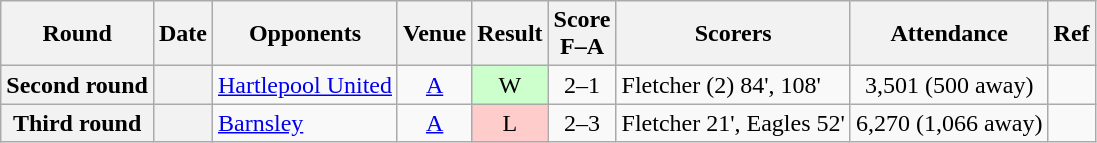<table class="wikitable plainrowheaders sortable" style="text-align:center">
<tr>
<th scope="col">Round</th>
<th scope="col">Date</th>
<th scope="col">Opponents</th>
<th scope="col">Venue</th>
<th scope="col">Result</th>
<th scope="col">Score<br>F–A</th>
<th scope="col" class="unsortable">Scorers</th>
<th scope="col">Attendance</th>
<th scope="col" class="unsortable">Ref</th>
</tr>
<tr>
<th scope="row">Second round</th>
<th scope="row"></th>
<td align="left"><a href='#'>Hartlepool United</a></td>
<td><a href='#'>A</a></td>
<td style="background-color:#CCFFCC">W</td>
<td>2–1 </td>
<td align="left">Fletcher (2) 84', 108'</td>
<td>3,501 (500 away)</td>
<td></td>
</tr>
<tr>
<th scope="row">Third round</th>
<th scope="row"></th>
<td align="left"><a href='#'>Barnsley</a></td>
<td><a href='#'>A</a></td>
<td style="background-color:#FFCCCC">L</td>
<td>2–3</td>
<td align="left">Fletcher 21', Eagles 52'</td>
<td>6,270 (1,066 away)</td>
<td></td>
</tr>
</table>
